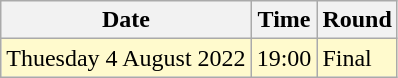<table class="wikitable">
<tr>
<th>Date</th>
<th>Time</th>
<th>Round</th>
</tr>
<tr>
<td style=background:lemonchiffon>Thuesday 4 August 2022</td>
<td style=background:lemonchiffon>19:00</td>
<td style=background:lemonchiffon>Final</td>
</tr>
</table>
